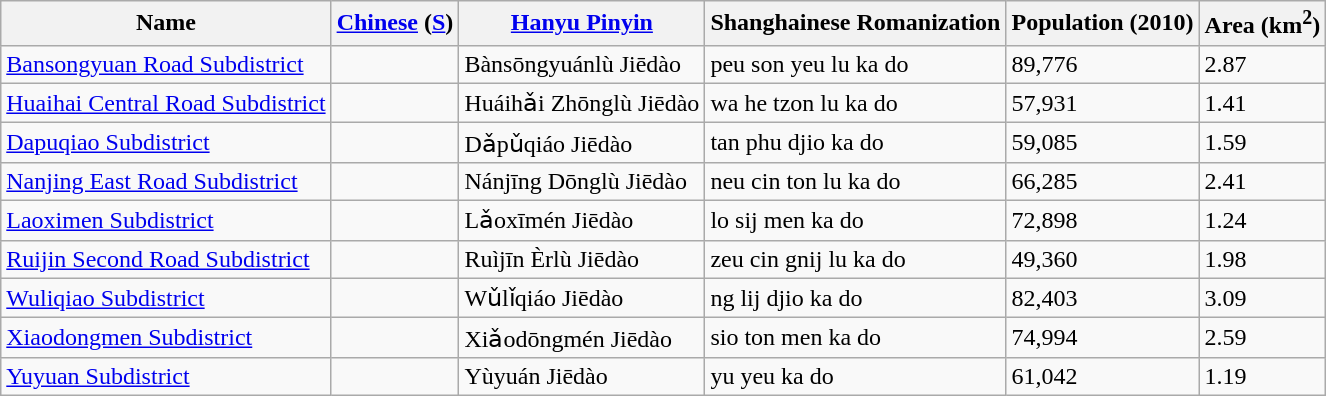<table class="wikitable">
<tr>
<th>Name</th>
<th><a href='#'>Chinese</a> (<a href='#'>S</a>)</th>
<th><a href='#'>Hanyu Pinyin</a></th>
<th>Shanghainese Romanization</th>
<th>Population (2010)</th>
<th>Area (km<sup>2</sup>)</th>
</tr>
<tr>
<td><a href='#'>Bansongyuan Road Subdistrict</a></td>
<td></td>
<td>Bànsōngyuánlù Jiēdào</td>
<td>peu son yeu lu ka do</td>
<td>89,776</td>
<td>2.87</td>
</tr>
<tr>
<td><a href='#'>Huaihai Central Road Subdistrict</a></td>
<td></td>
<td>Huáihǎi Zhōnglù Jiēdào</td>
<td>wa he tzon lu ka do</td>
<td>57,931</td>
<td>1.41</td>
</tr>
<tr>
<td><a href='#'>Dapuqiao Subdistrict</a></td>
<td></td>
<td>Dǎpǔqiáo Jiēdào</td>
<td>tan phu djio ka do</td>
<td>59,085</td>
<td>1.59</td>
</tr>
<tr>
<td><a href='#'>Nanjing East Road Subdistrict</a></td>
<td></td>
<td>Nánjīng Dōnglù Jiēdào</td>
<td>neu cin ton lu ka do</td>
<td>66,285</td>
<td>2.41</td>
</tr>
<tr>
<td><a href='#'>Laoximen Subdistrict</a></td>
<td></td>
<td>Lǎoxīmén Jiēdào</td>
<td>lo sij men ka do</td>
<td>72,898</td>
<td>1.24</td>
</tr>
<tr>
<td><a href='#'>Ruijin Second Road Subdistrict</a></td>
<td></td>
<td>Ruìjīn Èrlù Jiēdào</td>
<td>zeu cin gnij lu ka do</td>
<td>49,360</td>
<td>1.98</td>
</tr>
<tr>
<td><a href='#'>Wuliqiao Subdistrict</a></td>
<td></td>
<td>Wǔlǐqiáo Jiēdào</td>
<td>ng lij djio ka do</td>
<td>82,403</td>
<td>3.09</td>
</tr>
<tr>
<td><a href='#'>Xiaodongmen Subdistrict</a></td>
<td></td>
<td>Xiǎodōngmén Jiēdào</td>
<td>sio ton men ka do</td>
<td>74,994</td>
<td>2.59</td>
</tr>
<tr>
<td><a href='#'>Yuyuan Subdistrict</a></td>
<td></td>
<td>Yùyuán Jiēdào</td>
<td>yu yeu ka do</td>
<td>61,042</td>
<td>1.19</td>
</tr>
</table>
